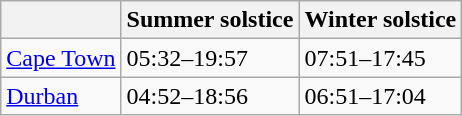<table class="wikitable">
<tr>
<th></th>
<th>Summer solstice</th>
<th>Winter solstice</th>
</tr>
<tr>
<td><a href='#'>Cape Town</a></td>
<td>05:32–19:57</td>
<td>07:51–17:45</td>
</tr>
<tr>
<td><a href='#'>Durban</a></td>
<td>04:52–18:56</td>
<td>06:51–17:04</td>
</tr>
</table>
